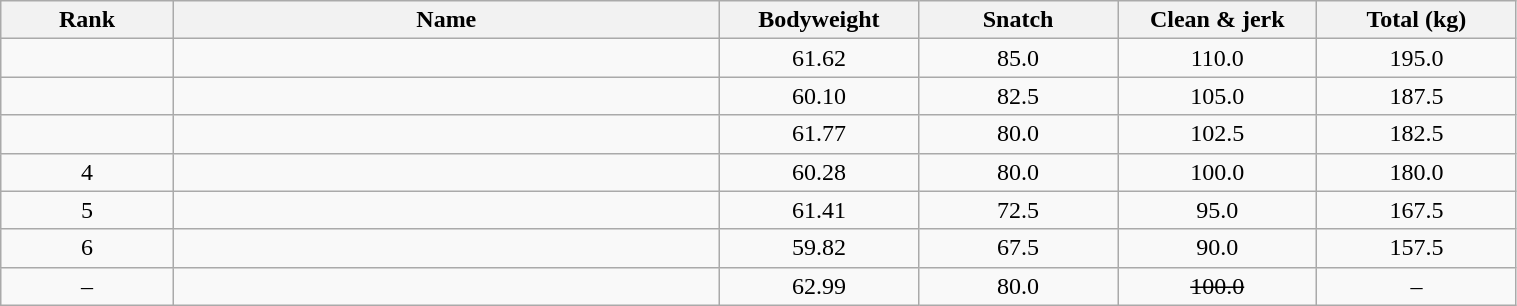<table class="wikitable" style="text-align:center; font-size:100%;" width="80%">
<tr>
<th style="width:6em;">Rank</th>
<th style="width:20em;">Name</th>
<th style="width:7em;">Bodyweight</th>
<th style="width:7em;">Snatch</th>
<th style="width:7em;">Clean & jerk</th>
<th style="width:7em;">Total (kg)</th>
</tr>
<tr>
<td></td>
<td align=left></td>
<td>61.62</td>
<td>85.0</td>
<td>110.0</td>
<td>195.0</td>
</tr>
<tr>
<td></td>
<td align=left></td>
<td>60.10</td>
<td>82.5</td>
<td>105.0</td>
<td>187.5</td>
</tr>
<tr>
<td></td>
<td align=left></td>
<td>61.77</td>
<td>80.0</td>
<td>102.5</td>
<td>182.5</td>
</tr>
<tr>
<td>4</td>
<td align=left></td>
<td>60.28</td>
<td>80.0</td>
<td>100.0</td>
<td>180.0</td>
</tr>
<tr>
<td>5</td>
<td align=left></td>
<td>61.41</td>
<td>72.5</td>
<td>95.0</td>
<td>167.5</td>
</tr>
<tr>
<td>6</td>
<td align=left></td>
<td>59.82</td>
<td>67.5</td>
<td>90.0</td>
<td>157.5</td>
</tr>
<tr>
<td>–</td>
<td align=left></td>
<td>62.99</td>
<td>80.0</td>
<td><s>100.0</s></td>
<td>–</td>
</tr>
</table>
